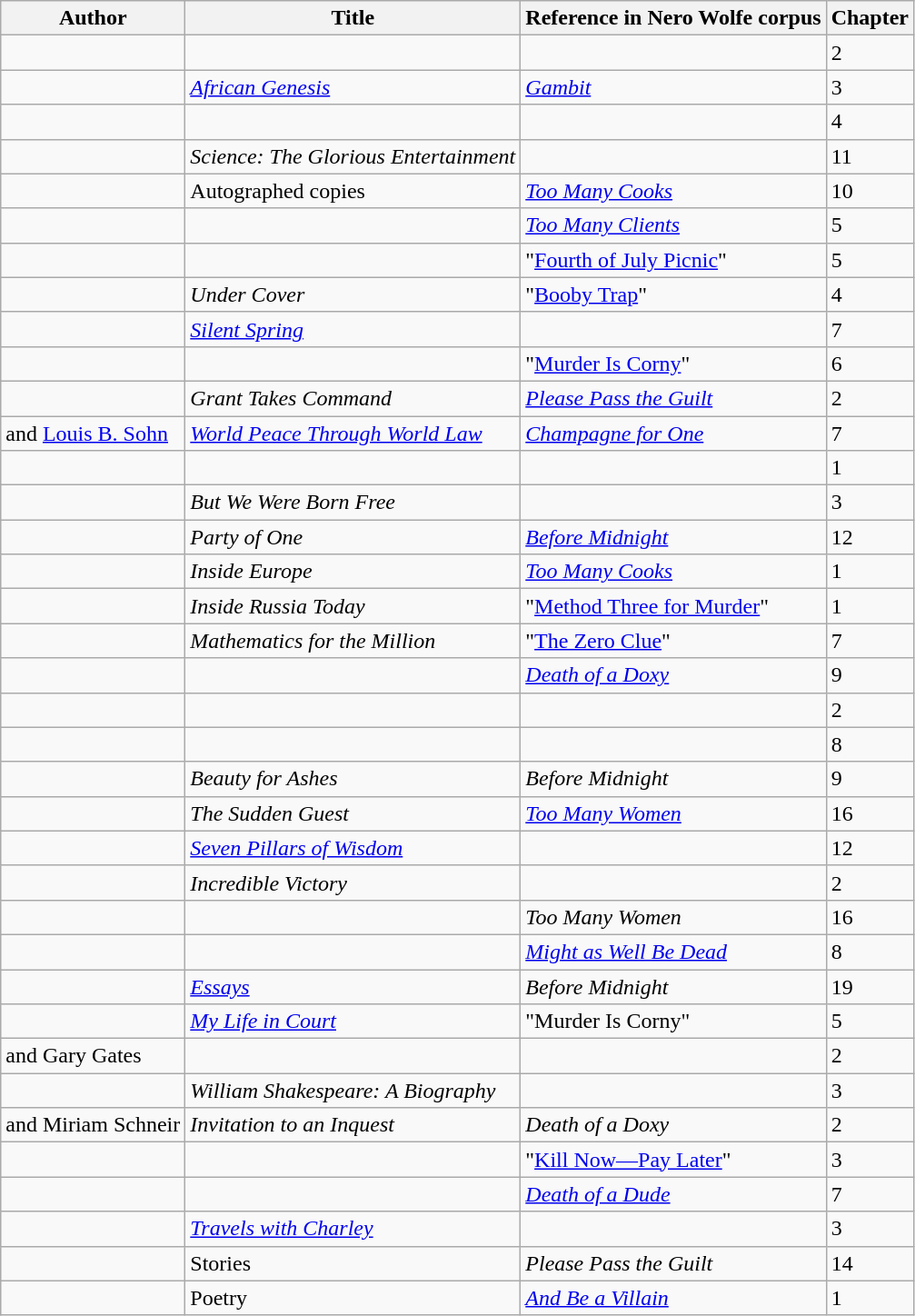<table class="wikitable sortable">
<tr>
<th>Author</th>
<th>Title</th>
<th>Reference in Nero Wolfe corpus</th>
<th class="unsortable">Chapter</th>
</tr>
<tr>
<td></td>
<td><em></em></td>
<td><em></em></td>
<td>2</td>
</tr>
<tr>
<td></td>
<td><em><a href='#'>African Genesis</a></em></td>
<td><em><a href='#'>Gambit</a></em></td>
<td>3</td>
</tr>
<tr>
<td></td>
<td><em></em></td>
<td><em></em></td>
<td>4</td>
</tr>
<tr>
<td></td>
<td><em>Science: The Glorious Entertainment</em></td>
<td><em></em></td>
<td>11</td>
</tr>
<tr>
<td></td>
<td>Autographed copies</td>
<td><em><a href='#'>Too Many Cooks</a></em></td>
<td>10</td>
</tr>
<tr>
<td></td>
<td><em></em></td>
<td><em><a href='#'>Too Many Clients</a></em></td>
<td>5</td>
</tr>
<tr>
<td></td>
<td><em></em></td>
<td>"<a href='#'>Fourth of July Picnic</a>"</td>
<td>5</td>
</tr>
<tr>
<td></td>
<td><em>Under Cover</em></td>
<td>"<a href='#'>Booby Trap</a>"</td>
<td>4</td>
</tr>
<tr>
<td></td>
<td><em><a href='#'>Silent Spring</a></em></td>
<td><em></em></td>
<td>7</td>
</tr>
<tr>
<td></td>
<td><em></em></td>
<td>"<a href='#'>Murder Is Corny</a>"</td>
<td>6</td>
</tr>
<tr>
<td></td>
<td><em>Grant Takes Command</em></td>
<td><em><a href='#'>Please Pass the Guilt</a></em></td>
<td>2</td>
</tr>
<tr>
<td> and <a href='#'>Louis B. Sohn</a></td>
<td><em><a href='#'>World Peace Through World Law</a></em></td>
<td><em><a href='#'>Champagne for One</a></em></td>
<td>7</td>
</tr>
<tr>
<td></td>
<td><em></em></td>
<td><em></em></td>
<td>1</td>
</tr>
<tr>
<td></td>
<td><em>But We Were Born Free</em></td>
<td><em></em></td>
<td>3</td>
</tr>
<tr>
<td></td>
<td><em>Party of One</em></td>
<td><em><a href='#'>Before Midnight</a></em></td>
<td>12</td>
</tr>
<tr>
<td></td>
<td><em>Inside Europe</em></td>
<td><em><a href='#'>Too Many Cooks</a></em></td>
<td>1</td>
</tr>
<tr>
<td></td>
<td><em>Inside Russia Today</em></td>
<td>"<a href='#'>Method Three for Murder</a>"</td>
<td>1</td>
</tr>
<tr>
<td></td>
<td><em>Mathematics for the Million</em></td>
<td>"<a href='#'>The Zero Clue</a>"</td>
<td>7</td>
</tr>
<tr>
<td></td>
<td><em></em></td>
<td><em><a href='#'>Death of a Doxy</a></em></td>
<td>9</td>
</tr>
<tr>
<td></td>
<td><em></em></td>
<td><em></em></td>
<td>2</td>
</tr>
<tr>
<td></td>
<td><em></em></td>
<td><em></em></td>
<td>8</td>
</tr>
<tr>
<td></td>
<td><em>Beauty for Ashes</em></td>
<td><em>Before Midnight</em></td>
<td>9</td>
</tr>
<tr>
<td></td>
<td><em>The Sudden Guest</em></td>
<td><em><a href='#'>Too Many Women</a></em></td>
<td>16</td>
</tr>
<tr>
<td></td>
<td><em><a href='#'>Seven Pillars of Wisdom</a></em></td>
<td><em></em></td>
<td>12</td>
</tr>
<tr>
<td></td>
<td><em>Incredible Victory</em></td>
<td><em></em></td>
<td>2</td>
</tr>
<tr>
<td></td>
<td><em></em></td>
<td><em>Too Many Women</em></td>
<td>16</td>
</tr>
<tr>
<td></td>
<td><em></em></td>
<td><em><a href='#'>Might as Well Be Dead</a></em></td>
<td>8</td>
</tr>
<tr>
<td></td>
<td><em><a href='#'>Essays</a></em></td>
<td><em>Before Midnight</em></td>
<td>19</td>
</tr>
<tr>
<td></td>
<td><em><a href='#'>My Life in Court</a></em></td>
<td>"Murder Is Corny"</td>
<td>5</td>
</tr>
<tr>
<td> and Gary Gates</td>
<td><em></em></td>
<td><em></em></td>
<td>2</td>
</tr>
<tr>
<td></td>
<td><em>William Shakespeare: A Biography</em></td>
<td><em></em></td>
<td>3</td>
</tr>
<tr>
<td> and Miriam Schneir</td>
<td><em>Invitation to an Inquest</em></td>
<td><em>Death of a Doxy</em></td>
<td>2</td>
</tr>
<tr>
<td></td>
<td><em></em></td>
<td>"<a href='#'>Kill Now—Pay Later</a>"</td>
<td>3</td>
</tr>
<tr>
<td></td>
<td><em></em></td>
<td><em><a href='#'>Death of a Dude</a></em></td>
<td>7</td>
</tr>
<tr>
<td></td>
<td><em><a href='#'>Travels with Charley</a></em></td>
<td><em></em></td>
<td>3</td>
</tr>
<tr>
<td></td>
<td>Stories</td>
<td><em>Please Pass the Guilt</em></td>
<td>14</td>
</tr>
<tr>
<td></td>
<td>Poetry</td>
<td><em><a href='#'>And Be a Villain</a></em></td>
<td>1</td>
</tr>
</table>
